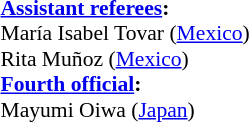<table style="width:50%;font-size:90%">
<tr>
<td><br><strong><a href='#'>Assistant referees</a>:</strong>
<br>María Isabel Tovar (<a href='#'>Mexico</a>)
<br>Rita Muñoz (<a href='#'>Mexico</a>)
<br><strong><a href='#'>Fourth official</a>:</strong>
<br>Mayumi Oiwa (<a href='#'>Japan</a>)</td>
</tr>
</table>
